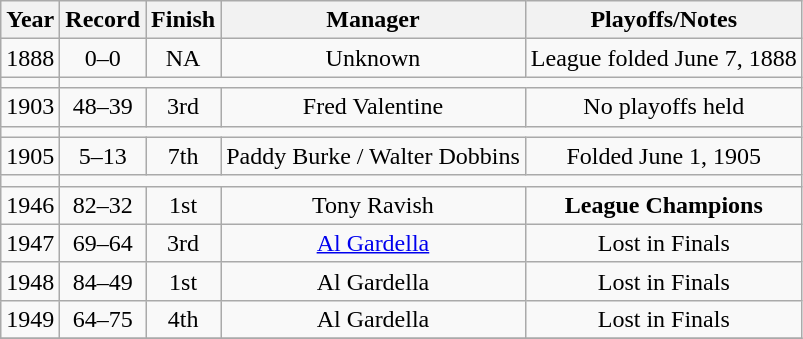<table class="wikitable" style="text-align:center">
<tr>
<th>Year</th>
<th>Record</th>
<th>Finish</th>
<th>Manager</th>
<th>Playoffs/Notes</th>
</tr>
<tr>
<td>1888</td>
<td>0–0</td>
<td>NA</td>
<td>Unknown</td>
<td>League folded June 7, 1888</td>
</tr>
<tr>
<td></td>
</tr>
<tr>
<td>1903</td>
<td>48–39</td>
<td>3rd</td>
<td>Fred Valentine</td>
<td>No playoffs held</td>
</tr>
<tr>
<td></td>
</tr>
<tr>
<td>1905</td>
<td>5–13</td>
<td>7th</td>
<td>Paddy Burke / Walter Dobbins</td>
<td>Folded June 1, 1905</td>
</tr>
<tr>
<td></td>
</tr>
<tr>
<td>1946</td>
<td>82–32</td>
<td>1st</td>
<td>Tony Ravish</td>
<td><strong>League Champions</strong></td>
</tr>
<tr>
<td>1947</td>
<td>69–64</td>
<td>3rd</td>
<td><a href='#'>Al Gardella</a></td>
<td>Lost in Finals</td>
</tr>
<tr>
<td>1948</td>
<td>84–49</td>
<td>1st</td>
<td>Al Gardella</td>
<td>Lost in Finals</td>
</tr>
<tr>
<td>1949</td>
<td>64–75</td>
<td>4th</td>
<td>Al Gardella</td>
<td>Lost in Finals</td>
</tr>
<tr>
</tr>
</table>
